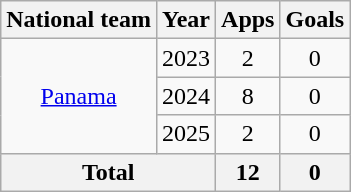<table class="wikitable" style="text-align:center">
<tr>
<th>National team</th>
<th>Year</th>
<th>Apps</th>
<th>Goals</th>
</tr>
<tr>
<td rowspan="3"><a href='#'>Panama</a></td>
<td>2023</td>
<td>2</td>
<td>0</td>
</tr>
<tr>
<td>2024</td>
<td>8</td>
<td>0</td>
</tr>
<tr>
<td>2025</td>
<td>2</td>
<td>0</td>
</tr>
<tr>
<th colspan="2">Total</th>
<th>12</th>
<th>0</th>
</tr>
</table>
